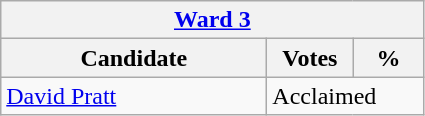<table class="wikitable">
<tr>
<th colspan="3"><a href='#'>Ward 3</a></th>
</tr>
<tr>
<th style="width: 170px">Candidate</th>
<th style="width: 50px">Votes</th>
<th style="width: 40px">%</th>
</tr>
<tr>
<td><a href='#'>David Pratt</a></td>
<td colspan="2">Acclaimed</td>
</tr>
</table>
